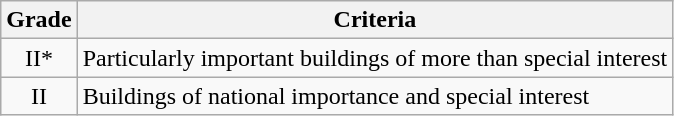<table class="wikitable">
<tr>
<th>Grade</th>
<th>Criteria</th>
</tr>
<tr>
<td align="center" >II*</td>
<td>Particularly important buildings of more than special interest</td>
</tr>
<tr>
<td align="center" >II</td>
<td>Buildings of national importance and special interest</td>
</tr>
</table>
